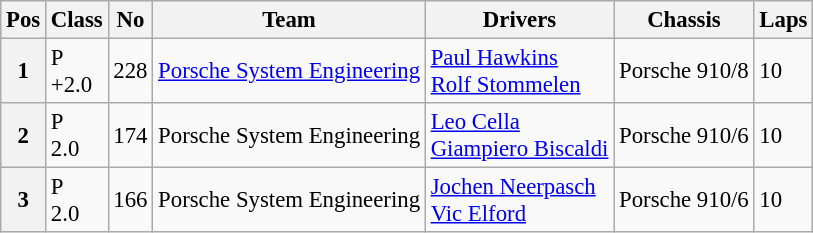<table class="wikitable" style="font-size: 95%;">
<tr>
<th>Pos</th>
<th>Class</th>
<th>No</th>
<th>Team</th>
<th>Drivers</th>
<th>Chassis</th>
<th>Laps</th>
</tr>
<tr style=>
<th>1</th>
<td>P<br>+2.0</td>
<td>228</td>
<td><a href='#'>Porsche System Engineering</a></td>
<td> <a href='#'>Paul Hawkins</a><br> <a href='#'>Rolf Stommelen</a></td>
<td>Porsche 910/8</td>
<td>10</td>
</tr>
<tr>
<th>2</th>
<td>P<br>2.0</td>
<td>174</td>
<td> Porsche System Engineering</td>
<td> <a href='#'>Leo Cella</a><br> <a href='#'>Giampiero Biscaldi</a></td>
<td>Porsche 910/6</td>
<td>10</td>
</tr>
<tr style=>
<th>3</th>
<td>P<br>2.0</td>
<td>166</td>
<td> Porsche System Engineering</td>
<td> <a href='#'>Jochen Neerpasch</a><br> <a href='#'>Vic Elford</a></td>
<td>Porsche 910/6</td>
<td>10</td>
</tr>
</table>
